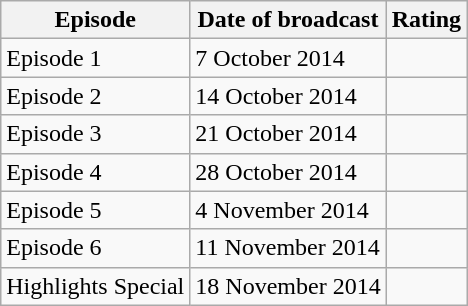<table class="wikitable">
<tr>
<th>Episode</th>
<th>Date of broadcast</th>
<th>Rating</th>
</tr>
<tr>
<td>Episode 1</td>
<td>7 October 2014</td>
<td></td>
</tr>
<tr>
<td>Episode 2</td>
<td>14 October 2014</td>
<td></td>
</tr>
<tr>
<td>Episode 3</td>
<td>21 October 2014</td>
<td></td>
</tr>
<tr>
<td>Episode 4</td>
<td>28 October 2014</td>
<td></td>
</tr>
<tr>
<td>Episode 5</td>
<td>4 November 2014</td>
<td></td>
</tr>
<tr>
<td>Episode 6</td>
<td>11 November 2014</td>
<td></td>
</tr>
<tr>
<td>Highlights Special</td>
<td>18 November 2014</td>
<td></td>
</tr>
</table>
